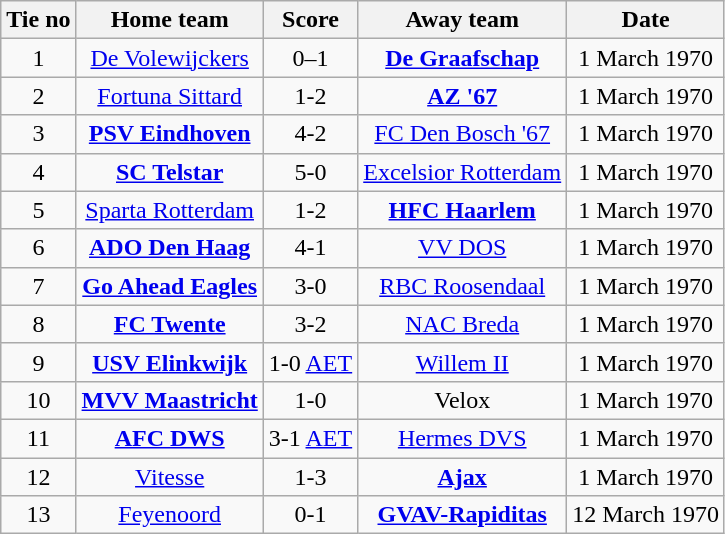<table class="wikitable" style="text-align: center">
<tr>
<th>Tie no</th>
<th>Home team</th>
<th>Score</th>
<th>Away team</th>
<th>Date</th>
</tr>
<tr>
<td>1</td>
<td><a href='#'>De Volewijckers</a></td>
<td>0–1</td>
<td><strong><a href='#'>De Graafschap</a></strong></td>
<td>1 March 1970</td>
</tr>
<tr>
<td>2</td>
<td><a href='#'>Fortuna Sittard</a></td>
<td>1-2</td>
<td><strong><a href='#'>AZ '67</a></strong></td>
<td>1 March 1970</td>
</tr>
<tr>
<td>3</td>
<td><strong><a href='#'>PSV Eindhoven</a></strong></td>
<td>4-2</td>
<td><a href='#'>FC Den Bosch '67</a></td>
<td>1 March 1970</td>
</tr>
<tr>
<td>4</td>
<td><strong><a href='#'>SC Telstar</a></strong></td>
<td>5-0</td>
<td><a href='#'>Excelsior Rotterdam</a></td>
<td>1 March 1970</td>
</tr>
<tr>
<td>5</td>
<td><a href='#'>Sparta Rotterdam</a></td>
<td>1-2</td>
<td><strong><a href='#'>HFC Haarlem</a></strong></td>
<td>1 March 1970</td>
</tr>
<tr>
<td>6</td>
<td><strong><a href='#'>ADO Den Haag</a></strong></td>
<td>4-1</td>
<td><a href='#'>VV DOS</a></td>
<td>1 March 1970</td>
</tr>
<tr>
<td>7</td>
<td><strong><a href='#'>Go Ahead Eagles</a></strong></td>
<td>3-0</td>
<td><a href='#'>RBC Roosendaal</a></td>
<td>1 March 1970</td>
</tr>
<tr>
<td>8</td>
<td><strong><a href='#'>FC Twente</a></strong></td>
<td>3-2</td>
<td><a href='#'>NAC Breda</a></td>
<td>1 March 1970</td>
</tr>
<tr>
<td>9</td>
<td><strong><a href='#'>USV Elinkwijk</a></strong></td>
<td>1-0 <a href='#'>AET</a></td>
<td><a href='#'>Willem II</a></td>
<td>1 March 1970</td>
</tr>
<tr>
<td>10</td>
<td><strong><a href='#'>MVV Maastricht</a></strong></td>
<td>1-0</td>
<td>Velox</td>
<td>1 March 1970</td>
</tr>
<tr>
<td>11</td>
<td><strong><a href='#'>AFC DWS</a></strong></td>
<td>3-1 <a href='#'>AET</a></td>
<td><a href='#'>Hermes DVS</a></td>
<td>1 March 1970</td>
</tr>
<tr>
<td>12</td>
<td><a href='#'>Vitesse</a></td>
<td>1-3</td>
<td><strong><a href='#'>Ajax</a></strong></td>
<td>1 March 1970</td>
</tr>
<tr>
<td>13</td>
<td><a href='#'>Feyenoord</a></td>
<td>0-1</td>
<td><strong><a href='#'>GVAV-Rapiditas</a></strong></td>
<td>12 March 1970</td>
</tr>
</table>
